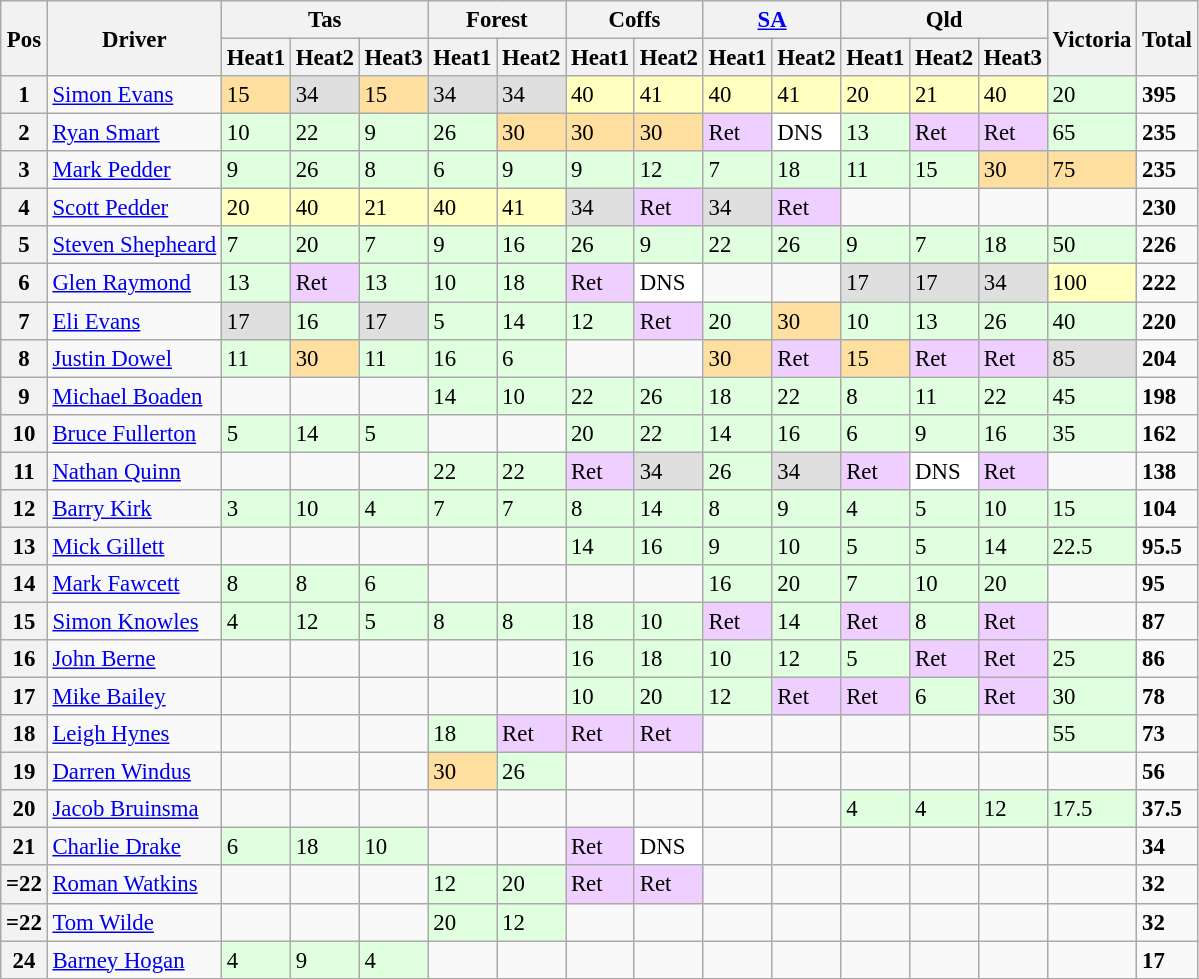<table class="wikitable" style="font-size: 95%;">
<tr>
<th rowspan=2>Pos</th>
<th rowspan=2>Driver</th>
<th colspan=3>Tas</th>
<th colspan=2>Forest</th>
<th colspan=2>Coffs</th>
<th colspan=2><a href='#'>SA</a></th>
<th colspan=3>Qld</th>
<th rowspan=2>Victoria</th>
<th rowspan=2>Total</th>
</tr>
<tr>
<th>Heat1</th>
<th>Heat2</th>
<th>Heat3</th>
<th>Heat1</th>
<th>Heat2</th>
<th>Heat1</th>
<th>Heat2</th>
<th>Heat1</th>
<th>Heat2</th>
<th>Heat1</th>
<th>Heat2</th>
<th>Heat3</th>
</tr>
<tr>
<th>1</th>
<td><a href='#'>Simon Evans</a></td>
<td style="background:#ffdf9f;">15</td>
<td style="background:#dfdfdf;">34</td>
<td style="background:#ffdf9f;">15</td>
<td style="background:#dfdfdf;">34</td>
<td style="background:#dfdfdf;">34</td>
<td style="background:#ffffbf;">40</td>
<td style="background:#ffffbf;">41</td>
<td style="background:#ffffbf;">40</td>
<td style="background:#ffffbf;">41</td>
<td style="background:#ffffbf;">20</td>
<td style="background:#ffffbf;">21</td>
<td style="background:#ffffbf;">40</td>
<td style="background:#dfffdf;">20</td>
<td><strong>395</strong></td>
</tr>
<tr>
<th>2</th>
<td><a href='#'>Ryan Smart</a></td>
<td style="background:#dfffdf;">10</td>
<td style="background:#dfffdf;">22</td>
<td style="background:#dfffdf;">9</td>
<td style="background:#dfffdf;">26</td>
<td style="background:#ffdf9f;">30</td>
<td style="background:#ffdf9f;">30</td>
<td style="background:#ffdf9f;">30</td>
<td style="background:#efcfff;">Ret</td>
<td style="background:#ffffff;">DNS</td>
<td style="background:#dfffdf;">13</td>
<td style="background:#efcfff;">Ret</td>
<td style="background:#efcfff;">Ret</td>
<td style="background:#dfffdf;">65</td>
<td><strong>235</strong></td>
</tr>
<tr>
<th>3</th>
<td><a href='#'>Mark Pedder</a></td>
<td style="background:#dfffdf;">9</td>
<td style="background:#dfffdf;">26</td>
<td style="background:#dfffdf;">8</td>
<td style="background:#dfffdf;">6</td>
<td style="background:#dfffdf;">9</td>
<td style="background:#dfffdf;">9</td>
<td style="background:#dfffdf;">12</td>
<td style="background:#dfffdf;">7</td>
<td style="background:#dfffdf;">18</td>
<td style="background:#dfffdf;">11</td>
<td style="background:#dfffdf;">15</td>
<td style="background:#ffdf9f;">30</td>
<td style="background:#ffdf9f;">75</td>
<td><strong>235</strong></td>
</tr>
<tr>
<th>4</th>
<td><a href='#'>Scott Pedder</a></td>
<td style="background:#ffffbf;">20</td>
<td style="background:#ffffbf;">40</td>
<td style="background:#ffffbf;">21</td>
<td style="background:#ffffbf;">40</td>
<td style="background:#ffffbf;">41</td>
<td style="background:#dfdfdf;">34</td>
<td style="background:#efcfff;">Ret</td>
<td style="background:#dfdfdf;">34</td>
<td style="background:#efcfff;">Ret</td>
<td></td>
<td></td>
<td></td>
<td></td>
<td><strong>230</strong></td>
</tr>
<tr>
<th>5</th>
<td><a href='#'>Steven Shepheard</a></td>
<td style="background:#dfffdf;">7</td>
<td style="background:#dfffdf;">20</td>
<td style="background:#dfffdf;">7</td>
<td style="background:#dfffdf;">9</td>
<td style="background:#dfffdf;">16</td>
<td style="background:#dfffdf;">26</td>
<td style="background:#dfffdf;">9</td>
<td style="background:#dfffdf;">22</td>
<td style="background:#dfffdf;">26</td>
<td style="background:#dfffdf;">9</td>
<td style="background:#dfffdf;">7</td>
<td style="background:#dfffdf;">18</td>
<td style="background:#dfffdf;">50</td>
<td><strong>226</strong></td>
</tr>
<tr>
<th>6</th>
<td><a href='#'>Glen Raymond</a></td>
<td style="background:#dfffdf;">13</td>
<td style="background:#efcfff;">Ret</td>
<td style="background:#dfffdf;">13</td>
<td style="background:#dfffdf;">10</td>
<td style="background:#dfffdf;">18</td>
<td style="background:#efcfff;">Ret</td>
<td style="background:#ffffff;">DNS</td>
<td></td>
<td></td>
<td style="background:#dfdfdf;">17</td>
<td style="background:#dfdfdf;">17</td>
<td style="background:#dfdfdf;">34</td>
<td style="background:#ffffbf;">100</td>
<td><strong>222</strong></td>
</tr>
<tr>
<th>7</th>
<td><a href='#'>Eli Evans</a></td>
<td style="background:#dfdfdf;">17</td>
<td style="background:#dfffdf;">16</td>
<td style="background:#dfdfdf;">17</td>
<td style="background:#dfffdf;">5</td>
<td style="background:#dfffdf;">14</td>
<td style="background:#dfffdf;">12</td>
<td style="background:#efcfff;">Ret</td>
<td style="background:#dfffdf;">20</td>
<td style="background:#ffdf9f;">30</td>
<td style="background:#dfffdf;">10</td>
<td style="background:#dfffdf;">13</td>
<td style="background:#dfffdf;">26</td>
<td style="background:#dfffdf;">40</td>
<td><strong>220</strong></td>
</tr>
<tr>
<th>8</th>
<td><a href='#'>Justin Dowel</a></td>
<td style="background:#dfffdf;">11</td>
<td style="background:#ffdf9f;">30</td>
<td style="background:#dfffdf;">11</td>
<td style="background:#dfffdf;">16</td>
<td style="background:#dfffdf;">6</td>
<td></td>
<td></td>
<td style="background:#ffdf9f;">30</td>
<td style="background:#efcfff;">Ret</td>
<td style="background:#ffdf9f;">15</td>
<td style="background:#efcfff;">Ret</td>
<td style="background:#efcfff;">Ret</td>
<td style="background:#dfdfdf;">85</td>
<td><strong>204</strong></td>
</tr>
<tr>
<th>9</th>
<td><a href='#'>Michael Boaden</a></td>
<td></td>
<td></td>
<td></td>
<td style="background:#dfffdf;">14</td>
<td style="background:#dfffdf;">10</td>
<td style="background:#dfffdf;">22</td>
<td style="background:#dfffdf;">26</td>
<td style="background:#dfffdf;">18</td>
<td style="background:#dfffdf;">22</td>
<td style="background:#dfffdf;">8</td>
<td style="background:#dfffdf;">11</td>
<td style="background:#dfffdf;">22</td>
<td style="background:#dfffdf;">45</td>
<td><strong>198</strong></td>
</tr>
<tr>
<th>10</th>
<td><a href='#'>Bruce Fullerton</a></td>
<td style="background:#dfffdf;">5</td>
<td style="background:#dfffdf;">14</td>
<td style="background:#dfffdf;">5</td>
<td></td>
<td></td>
<td style="background:#dfffdf;">20</td>
<td style="background:#dfffdf;">22</td>
<td style="background:#dfffdf;">14</td>
<td style="background:#dfffdf;">16</td>
<td style="background:#dfffdf;">6</td>
<td style="background:#dfffdf;">9</td>
<td style="background:#dfffdf;">16</td>
<td style="background:#dfffdf;">35</td>
<td><strong>162</strong></td>
</tr>
<tr>
<th>11</th>
<td><a href='#'>Nathan Quinn</a></td>
<td></td>
<td></td>
<td></td>
<td style="background:#dfffdf;">22</td>
<td style="background:#dfffdf;">22</td>
<td style="background:#efcfff;">Ret</td>
<td style="background:#dfdfdf;">34</td>
<td style="background:#dfffdf;">26</td>
<td style="background:#dfdfdf;">34</td>
<td style="background:#efcfff;">Ret</td>
<td style="background:#ffffff;">DNS</td>
<td style="background:#efcfff;">Ret</td>
<td></td>
<td><strong>138</strong></td>
</tr>
<tr>
<th>12</th>
<td><a href='#'>Barry Kirk</a></td>
<td style="background:#dfffdf;">3</td>
<td style="background:#dfffdf;">10</td>
<td style="background:#dfffdf;">4</td>
<td style="background:#dfffdf;">7</td>
<td style="background:#dfffdf;">7</td>
<td style="background:#dfffdf;">8</td>
<td style="background:#dfffdf;">14</td>
<td style="background:#dfffdf;">8</td>
<td style="background:#dfffdf;">9</td>
<td style="background:#dfffdf;">4</td>
<td style="background:#dfffdf;">5</td>
<td style="background:#dfffdf;">10</td>
<td style="background:#dfffdf;">15</td>
<td><strong>104</strong></td>
</tr>
<tr>
<th>13</th>
<td><a href='#'>Mick Gillett</a></td>
<td></td>
<td></td>
<td></td>
<td></td>
<td></td>
<td style="background:#dfffdf;">14</td>
<td style="background:#dfffdf;">16</td>
<td style="background:#dfffdf;">9</td>
<td style="background:#dfffdf;">10</td>
<td style="background:#dfffdf;">5</td>
<td style="background:#dfffdf;">5</td>
<td style="background:#dfffdf;">14</td>
<td style="background:#dfffdf;">22.5</td>
<td><strong>95.5</strong></td>
</tr>
<tr>
<th>14</th>
<td><a href='#'>Mark Fawcett</a></td>
<td style="background:#dfffdf;">8</td>
<td style="background:#dfffdf;">8</td>
<td style="background:#dfffdf;">6</td>
<td></td>
<td></td>
<td></td>
<td></td>
<td style="background:#dfffdf;">16</td>
<td style="background:#dfffdf;">20</td>
<td style="background:#dfffdf;">7</td>
<td style="background:#dfffdf;">10</td>
<td style="background:#dfffdf;">20</td>
<td></td>
<td><strong>95</strong></td>
</tr>
<tr>
<th>15</th>
<td><a href='#'>Simon Knowles</a></td>
<td style="background:#dfffdf;">4</td>
<td style="background:#dfffdf;">12</td>
<td style="background:#dfffdf;">5</td>
<td style="background:#dfffdf;">8</td>
<td style="background:#dfffdf;">8</td>
<td style="background:#dfffdf;">18</td>
<td style="background:#dfffdf;">10</td>
<td style="background:#efcfff;">Ret</td>
<td style="background:#dfffdf;">14</td>
<td style="background:#efcfff;">Ret</td>
<td style="background:#dfffdf;">8</td>
<td style="background:#efcfff;">Ret</td>
<td></td>
<td><strong>87</strong></td>
</tr>
<tr>
<th>16</th>
<td><a href='#'>John Berne</a></td>
<td></td>
<td></td>
<td></td>
<td></td>
<td></td>
<td style="background:#dfffdf;">16</td>
<td style="background:#dfffdf;">18</td>
<td style="background:#dfffdf;">10</td>
<td style="background:#dfffdf;">12</td>
<td style="background:#dfffdf;">5</td>
<td style="background:#efcfff;">Ret</td>
<td style="background:#efcfff;">Ret</td>
<td style="background:#dfffdf;">25</td>
<td><strong>86</strong></td>
</tr>
<tr>
<th>17</th>
<td><a href='#'>Mike Bailey</a></td>
<td></td>
<td></td>
<td></td>
<td></td>
<td></td>
<td style="background:#dfffdf;">10</td>
<td style="background:#dfffdf;">20</td>
<td style="background:#dfffdf;">12</td>
<td style="background:#efcfff;">Ret</td>
<td style="background:#efcfff;">Ret</td>
<td style="background:#dfffdf;">6</td>
<td style="background:#efcfff;">Ret</td>
<td style="background:#dfffdf;">30</td>
<td><strong>78</strong></td>
</tr>
<tr>
<th>18</th>
<td><a href='#'>Leigh Hynes</a></td>
<td></td>
<td></td>
<td></td>
<td style="background:#dfffdf;">18</td>
<td style="background:#efcfff;">Ret</td>
<td style="background:#efcfff;">Ret</td>
<td style="background:#efcfff;">Ret</td>
<td></td>
<td></td>
<td></td>
<td></td>
<td></td>
<td style="background:#dfffdf;">55</td>
<td><strong>73</strong></td>
</tr>
<tr>
<th>19</th>
<td><a href='#'>Darren Windus</a></td>
<td></td>
<td></td>
<td></td>
<td style="background:#ffdf9f;">30</td>
<td style="background:#dfffdf;">26</td>
<td></td>
<td></td>
<td></td>
<td></td>
<td></td>
<td></td>
<td></td>
<td></td>
<td><strong>56</strong></td>
</tr>
<tr>
<th>20</th>
<td><a href='#'>Jacob Bruinsma</a></td>
<td></td>
<td></td>
<td></td>
<td></td>
<td></td>
<td></td>
<td></td>
<td></td>
<td></td>
<td style="background:#dfffdf;">4</td>
<td style="background:#dfffdf;">4</td>
<td style="background:#dfffdf;">12</td>
<td style="background:#dfffdf;">17.5</td>
<td><strong>37.5</strong></td>
</tr>
<tr>
<th>21</th>
<td><a href='#'>Charlie Drake</a></td>
<td style="background:#dfffdf;">6</td>
<td style="background:#dfffdf;">18</td>
<td style="background:#dfffdf;">10</td>
<td></td>
<td></td>
<td style="background:#efcfff;">Ret</td>
<td style="background:#ffffff;">DNS</td>
<td></td>
<td></td>
<td></td>
<td></td>
<td></td>
<td></td>
<td><strong>34</strong></td>
</tr>
<tr>
<th>=22</th>
<td><a href='#'>Roman Watkins</a></td>
<td></td>
<td></td>
<td></td>
<td style="background:#dfffdf;">12</td>
<td style="background:#dfffdf;">20</td>
<td style="background:#efcfff;">Ret</td>
<td style="background:#efcfff;">Ret</td>
<td></td>
<td></td>
<td></td>
<td></td>
<td></td>
<td></td>
<td><strong>32</strong></td>
</tr>
<tr>
<th>=22</th>
<td><a href='#'>Tom Wilde</a></td>
<td></td>
<td></td>
<td></td>
<td style="background:#dfffdf;">20</td>
<td style="background:#dfffdf;">12</td>
<td></td>
<td></td>
<td></td>
<td></td>
<td></td>
<td></td>
<td></td>
<td></td>
<td><strong>32</strong></td>
</tr>
<tr>
<th>24</th>
<td><a href='#'>Barney Hogan</a></td>
<td style="background:#dfffdf;">4</td>
<td style="background:#dfffdf;">9</td>
<td style="background:#dfffdf;">4</td>
<td></td>
<td></td>
<td></td>
<td></td>
<td></td>
<td></td>
<td></td>
<td></td>
<td></td>
<td></td>
<td><strong>17</strong></td>
</tr>
<tr>
</tr>
</table>
